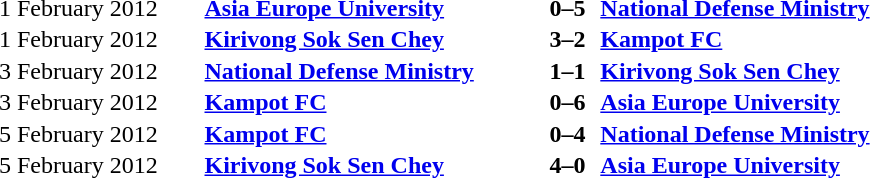<table width=50% cellspacing=1>
<tr>
<th></th>
<th></th>
<th></th>
</tr>
<tr>
<td>1 February 2012</td>
<td align=left><strong><a href='#'>Asia Europe University</a></strong></td>
<td align=left><strong>0–5</strong></td>
<td><strong><a href='#'>National Defense Ministry</a></strong></td>
</tr>
<tr>
<td>1 February 2012</td>
<td align=left><strong><a href='#'>Kirivong Sok Sen Chey</a></strong></td>
<td align=left><strong>3–2</strong></td>
<td><strong><a href='#'>Kampot FC</a></strong></td>
</tr>
<tr>
<td>3 February 2012</td>
<td align=left><strong><a href='#'>National Defense Ministry</a></strong></td>
<td align=left><strong>1–1</strong></td>
<td><strong><a href='#'>Kirivong Sok Sen Chey</a></strong></td>
</tr>
<tr>
<td>3 February 2012</td>
<td align=left><strong><a href='#'>Kampot FC</a></strong></td>
<td align=left><strong>0–6</strong></td>
<td><strong><a href='#'>Asia Europe University</a></strong></td>
</tr>
<tr>
<td>5 February 2012</td>
<td align=left><strong><a href='#'>Kampot FC</a></strong></td>
<td align=left><strong>0–4</strong></td>
<td><strong><a href='#'>National Defense Ministry</a></strong></td>
</tr>
<tr>
<td>5 February 2012</td>
<td align=left><strong><a href='#'>Kirivong Sok Sen Chey</a></strong></td>
<td align=left><strong>4–0</strong></td>
<td><strong><a href='#'>Asia Europe University</a></strong></td>
</tr>
<tr>
</tr>
</table>
